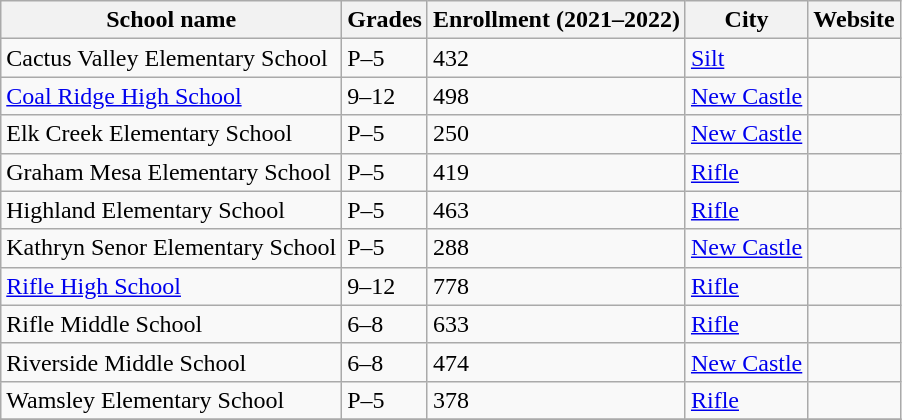<table class="wikitable sortable">
<tr>
<th>School name</th>
<th>Grades</th>
<th>Enrollment (2021–2022)</th>
<th>City</th>
<th>Website</th>
</tr>
<tr>
<td>Cactus Valley Elementary School</td>
<td>P–5</td>
<td>432</td>
<td><a href='#'>Silt</a></td>
<td></td>
</tr>
<tr>
<td><a href='#'>Coal Ridge High School</a></td>
<td>9–12</td>
<td>498</td>
<td><a href='#'>New Castle</a></td>
<td></td>
</tr>
<tr>
<td>Elk Creek Elementary School</td>
<td>P–5</td>
<td>250</td>
<td><a href='#'>New Castle</a></td>
<td></td>
</tr>
<tr>
<td>Graham Mesa Elementary School</td>
<td>P–5</td>
<td>419</td>
<td><a href='#'>Rifle</a></td>
<td></td>
</tr>
<tr>
<td>Highland Elementary School</td>
<td>P–5</td>
<td>463</td>
<td><a href='#'>Rifle</a></td>
<td></td>
</tr>
<tr>
<td>Kathryn Senor Elementary School</td>
<td>P–5</td>
<td>288</td>
<td><a href='#'>New Castle</a></td>
<td></td>
</tr>
<tr>
<td><a href='#'>Rifle High School</a></td>
<td>9–12</td>
<td>778</td>
<td><a href='#'>Rifle</a></td>
<td></td>
</tr>
<tr>
<td>Rifle Middle School</td>
<td>6–8</td>
<td>633</td>
<td><a href='#'>Rifle</a></td>
<td></td>
</tr>
<tr>
<td>Riverside Middle School</td>
<td>6–8</td>
<td>474</td>
<td><a href='#'>New Castle</a></td>
<td></td>
</tr>
<tr>
<td>Wamsley Elementary School</td>
<td>P–5</td>
<td>378</td>
<td><a href='#'>Rifle</a></td>
<td></td>
</tr>
<tr>
</tr>
</table>
